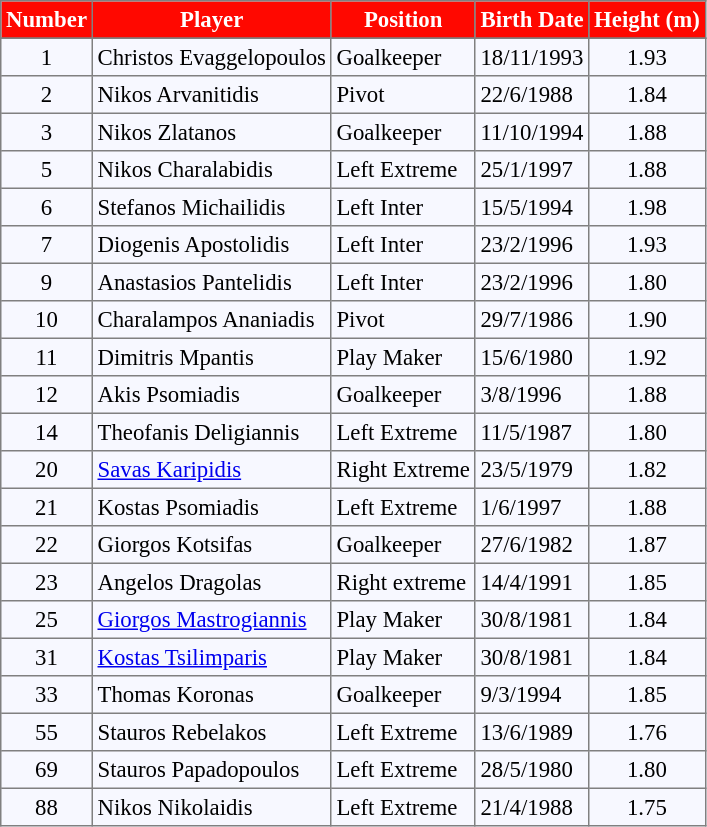<table bgcolor="#f7f8ff" cellpadding="3" cellspacing="0" border="1" style="font-size: 95%; border: gray solid 1px; border-collapse: collapse;">
<tr style="color: white;background:#FF0800">
<td align=center><strong>Number</strong></td>
<td align=center><strong>Player</strong></td>
<td align=center><strong>Position</strong></td>
<td align=center><strong>Birth Date</strong></td>
<td align=center><strong>Height (m)</strong></td>
</tr>
<tr>
</tr>
<tr>
<td align="center">1</td>
<td> Christos Evaggelopoulos</td>
<td>Goalkeeper</td>
<td>18/11/1993</td>
<td align="center">1.93</td>
</tr>
<tr>
<td align="center">2</td>
<td> Nikos Arvanitidis</td>
<td>Pivot</td>
<td>22/6/1988</td>
<td align="center">1.84</td>
</tr>
<tr>
<td align="center">3</td>
<td>	Nikos Zlatanos</td>
<td>Goalkeeper</td>
<td>11/10/1994</td>
<td align="center">1.88</td>
</tr>
<tr>
<td align="center">5</td>
<td>	Nikos Charalabidis</td>
<td>Left Extreme</td>
<td>25/1/1997</td>
<td align="center">1.88</td>
</tr>
<tr>
<td align="center">6</td>
<td> Stefanos Michailidis</td>
<td>Left Inter</td>
<td>15/5/1994</td>
<td align="center">1.98</td>
</tr>
<tr>
<td align="center">7</td>
<td> Diogenis Apostolidis</td>
<td>Left Inter</td>
<td>23/2/1996</td>
<td align="center">1.93</td>
</tr>
<tr>
<td align="center">9</td>
<td> Anastasios Pantelidis</td>
<td>Left Inter</td>
<td>23/2/1996</td>
<td align="center">1.80</td>
</tr>
<tr>
<td align="center">10</td>
<td> Charalampos Ananiadis</td>
<td>Pivot</td>
<td>29/7/1986</td>
<td align="center">1.90</td>
</tr>
<tr>
<td align="center">11</td>
<td> Dimitris Mpantis</td>
<td>Play Maker</td>
<td>15/6/1980</td>
<td align="center">1.92</td>
</tr>
<tr>
<td align="center">12</td>
<td> Akis Psomiadis</td>
<td>Goalkeeper</td>
<td>3/8/1996</td>
<td align="center">1.88</td>
</tr>
<tr>
<td align="center">14</td>
<td> Theofanis Deligiannis</td>
<td>Left Extreme</td>
<td>11/5/1987</td>
<td align="center">1.80</td>
</tr>
<tr>
<td align="center">20</td>
<td> <a href='#'>Savas Karipidis</a></td>
<td>Right Extreme</td>
<td>23/5/1979</td>
<td align="center">1.82</td>
</tr>
<tr>
<td align="center">21</td>
<td> Kostas Psomiadis</td>
<td>Left Extreme</td>
<td>1/6/1997</td>
<td align="center">1.88</td>
</tr>
<tr>
<td align="center">22</td>
<td> Giorgos Kotsifas</td>
<td>Goalkeeper</td>
<td>27/6/1982</td>
<td align="center">1.87</td>
</tr>
<tr>
<td align="center">23</td>
<td> Angelos Dragolas</td>
<td>Right extreme</td>
<td>14/4/1991</td>
<td align="center">1.85</td>
</tr>
<tr>
<td align="center">25</td>
<td> <a href='#'>Giorgos Mastrogiannis</a></td>
<td>Play Maker</td>
<td>30/8/1981</td>
<td align="center">1.84</td>
</tr>
<tr>
<td align="center">31</td>
<td> <a href='#'>Kostas Tsilimparis</a></td>
<td>Play Maker</td>
<td>30/8/1981</td>
<td align="center">1.84</td>
</tr>
<tr>
<td align="center">33</td>
<td> Thomas Koronas</td>
<td>Goalkeeper</td>
<td>9/3/1994</td>
<td align="center">1.85</td>
</tr>
<tr>
<td align="center">55</td>
<td> Stauros Rebelakos</td>
<td>Left Extreme</td>
<td>13/6/1989</td>
<td align="center">1.76</td>
</tr>
<tr>
<td align="center">69</td>
<td> Stauros Papadopoulos</td>
<td>Left Extreme</td>
<td>28/5/1980</td>
<td align="center">1.80</td>
</tr>
<tr>
<td align="center">88</td>
<td> Nikos Nikolaidis</td>
<td>Left Extreme</td>
<td>21/4/1988</td>
<td align="center">1.75</td>
</tr>
</table>
